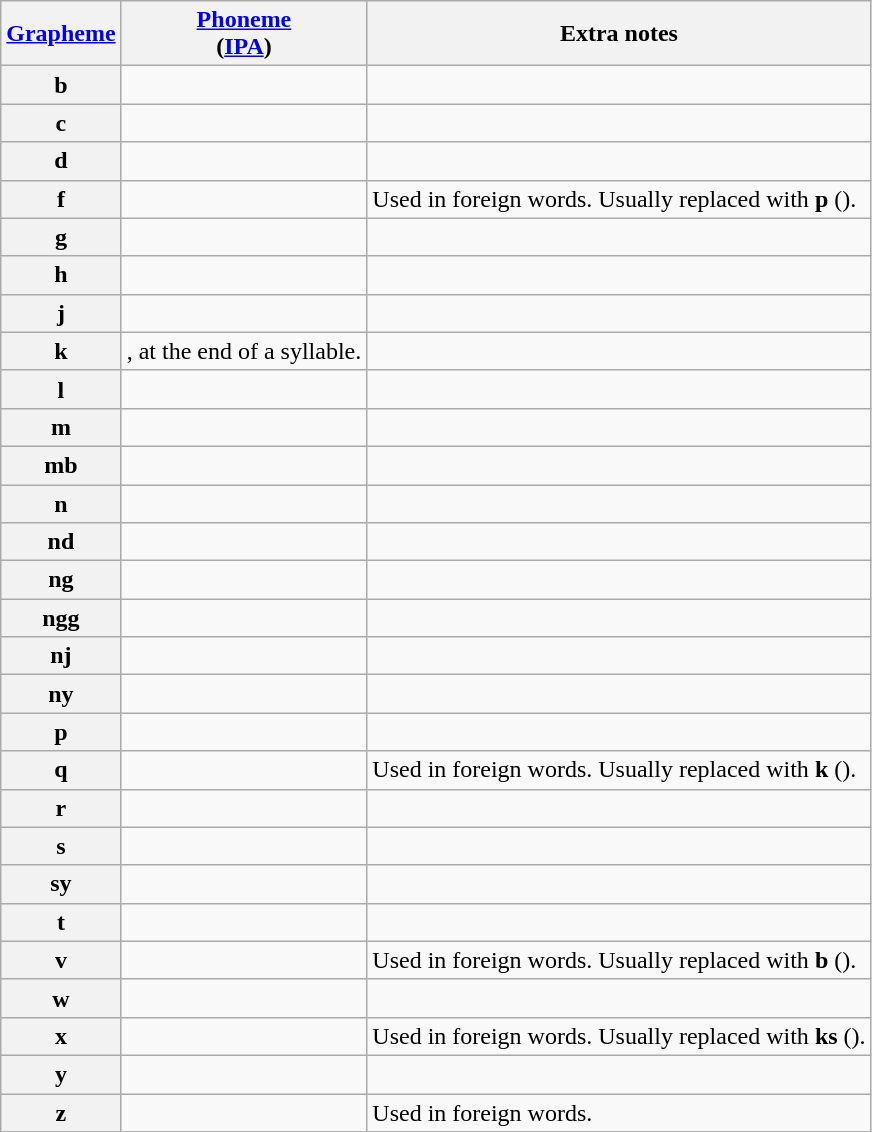<table class="wikitable">
<tr>
<th><a href='#'>Grapheme</a></th>
<th><a href='#'>Phoneme</a><br>(<a href='#'>IPA</a>)</th>
<th>Extra notes</th>
</tr>
<tr>
<th>b</th>
<td></td>
<td></td>
</tr>
<tr>
<th>c</th>
<td></td>
<td></td>
</tr>
<tr>
<th>d</th>
<td></td>
<td></td>
</tr>
<tr>
<th>f</th>
<td></td>
<td>Used in foreign words. Usually replaced with <strong>p</strong> ().</td>
</tr>
<tr>
<th>g</th>
<td></td>
<td></td>
</tr>
<tr>
<th>h</th>
<td></td>
<td></td>
</tr>
<tr>
<th>j</th>
<td></td>
<td></td>
</tr>
<tr>
<th>k</th>
<td>,  at the end of a syllable.</td>
<td></td>
</tr>
<tr>
<th>l</th>
<td></td>
<td></td>
</tr>
<tr>
<th>m</th>
<td></td>
<td></td>
</tr>
<tr>
<th>mb</th>
<td></td>
<td></td>
</tr>
<tr>
<th>n</th>
<td></td>
<td></td>
</tr>
<tr>
<th>nd</th>
<td></td>
<td></td>
</tr>
<tr>
<th>ng</th>
<td></td>
<td></td>
</tr>
<tr>
<th>ngg</th>
<td></td>
<td></td>
</tr>
<tr>
<th>nj</th>
<td></td>
<td></td>
</tr>
<tr>
<th>ny</th>
<td></td>
<td></td>
</tr>
<tr>
<th>p</th>
<td></td>
<td></td>
</tr>
<tr>
<th>q</th>
<td></td>
<td>Used in foreign words. Usually replaced with <strong>k</strong> ().</td>
</tr>
<tr>
<th>r</th>
<td></td>
<td></td>
</tr>
<tr>
<th>s</th>
<td></td>
<td></td>
</tr>
<tr>
<th>sy</th>
<td></td>
<td></td>
</tr>
<tr>
<th>t</th>
<td></td>
<td></td>
</tr>
<tr>
<th>v</th>
<td></td>
<td>Used in foreign words. Usually replaced with <strong>b</strong> ().</td>
</tr>
<tr>
<th>w</th>
<td></td>
<td></td>
</tr>
<tr>
<th>x</th>
<td></td>
<td>Used in foreign words. Usually replaced with <strong>ks</strong> ().</td>
</tr>
<tr>
<th>y</th>
<td></td>
<td></td>
</tr>
<tr>
<th>z</th>
<td></td>
<td>Used in foreign words.</td>
</tr>
</table>
